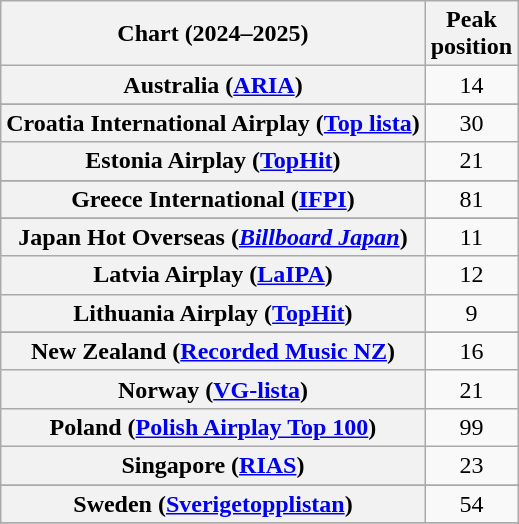<table class="wikitable sortable plainrowheaders" style="text-align:center">
<tr>
<th scope="col">Chart (2024–2025)</th>
<th scope="col">Peak <br>position</th>
</tr>
<tr>
<th scope="row">Australia (<a href='#'>ARIA</a>)</th>
<td>14</td>
</tr>
<tr>
</tr>
<tr>
<th scope="row">Croatia International Airplay (<a href='#'>Top lista</a>)</th>
<td>30</td>
</tr>
<tr>
<th scope="row">Estonia Airplay (<a href='#'>TopHit</a>)</th>
<td>21</td>
</tr>
<tr>
</tr>
<tr>
<th scope="row">Greece International (<a href='#'>IFPI</a>)</th>
<td>81</td>
</tr>
<tr>
</tr>
<tr>
<th scope="row">Japan Hot Overseas (<em><a href='#'>Billboard Japan</a></em>)</th>
<td>11</td>
</tr>
<tr>
<th scope="row">Latvia Airplay (<a href='#'>LaIPA</a>)</th>
<td>12</td>
</tr>
<tr>
<th scope="row">Lithuania Airplay (<a href='#'>TopHit</a>)</th>
<td>9</td>
</tr>
<tr>
</tr>
<tr>
</tr>
<tr>
<th scope="row">New Zealand (<a href='#'>Recorded Music NZ</a>)</th>
<td>16</td>
</tr>
<tr>
<th scope="row">Norway (<a href='#'>VG-lista</a>)</th>
<td>21</td>
</tr>
<tr>
<th scope="row">Poland (<a href='#'>Polish Airplay Top 100</a>)</th>
<td>99</td>
</tr>
<tr>
<th scope="row">Singapore (<a href='#'>RIAS</a>)</th>
<td>23</td>
</tr>
<tr>
</tr>
<tr>
<th scope="row">Sweden (<a href='#'>Sverigetopplistan</a>)</th>
<td>54</td>
</tr>
<tr>
</tr>
<tr>
</tr>
<tr>
</tr>
</table>
